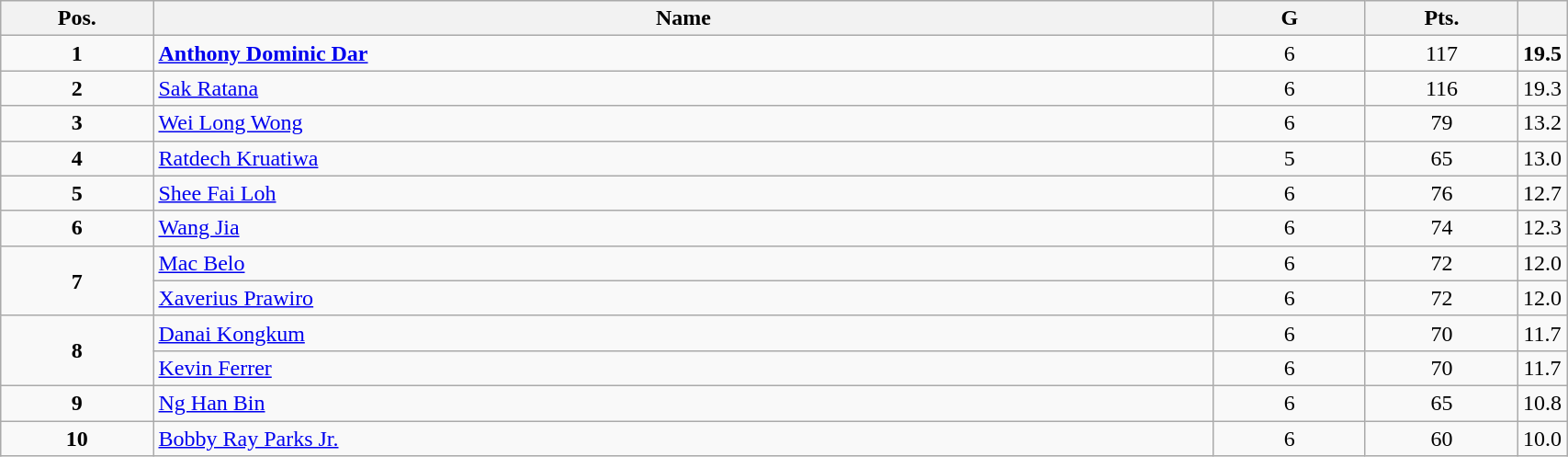<table class="wikitable" style="width:90%;">
<tr>
<th style="width:10%;">Pos.</th>
<th style="width:70%;">Name</th>
<th style="width:10%;">G</th>
<th style="width:10%;">Pts.</th>
<th style="width:10%;"></th>
</tr>
<tr align=center>
<td><strong>1</strong></td>
<td align=left> <strong><a href='#'>Anthony Dominic Dar</a></strong></td>
<td>6</td>
<td>117</td>
<td><strong>19.5</strong></td>
</tr>
<tr align=center>
<td><strong>2</strong></td>
<td align=left> <a href='#'>Sak Ratana</a></td>
<td>6</td>
<td>116</td>
<td>19.3</td>
</tr>
<tr align=center>
<td><strong>3</strong></td>
<td align=left> <a href='#'>Wei Long Wong</a></td>
<td>6</td>
<td>79</td>
<td>13.2</td>
</tr>
<tr align=center>
<td><strong>4</strong></td>
<td align=left> <a href='#'>Ratdech Kruatiwa</a></td>
<td>5</td>
<td>65</td>
<td>13.0</td>
</tr>
<tr align=center>
<td><strong>5</strong></td>
<td align=left> <a href='#'>Shee Fai Loh</a></td>
<td>6</td>
<td>76</td>
<td>12.7</td>
</tr>
<tr align=center>
<td><strong>6</strong></td>
<td align=left> <a href='#'>Wang Jia</a></td>
<td>6</td>
<td>74</td>
<td>12.3</td>
</tr>
<tr align=center>
<td rowspan=2><strong>7</strong></td>
<td align=left> <a href='#'>Mac Belo</a></td>
<td>6</td>
<td>72</td>
<td>12.0</td>
</tr>
<tr align=center>
<td align=left> <a href='#'>Xaverius Prawiro</a></td>
<td>6</td>
<td>72</td>
<td>12.0</td>
</tr>
<tr align=center>
<td rowspan=2><strong>8</strong></td>
<td align=left> <a href='#'>Danai Kongkum</a></td>
<td>6</td>
<td>70</td>
<td>11.7</td>
</tr>
<tr align=center>
<td align=left> <a href='#'>Kevin Ferrer</a></td>
<td>6</td>
<td>70</td>
<td>11.7</td>
</tr>
<tr align=center>
<td><strong>9</strong></td>
<td align=left> <a href='#'>Ng Han Bin</a></td>
<td>6</td>
<td>65</td>
<td>10.8</td>
</tr>
<tr align=center>
<td><strong>10</strong></td>
<td align=left> <a href='#'>Bobby Ray Parks Jr.</a></td>
<td>6</td>
<td>60</td>
<td>10.0</td>
</tr>
</table>
